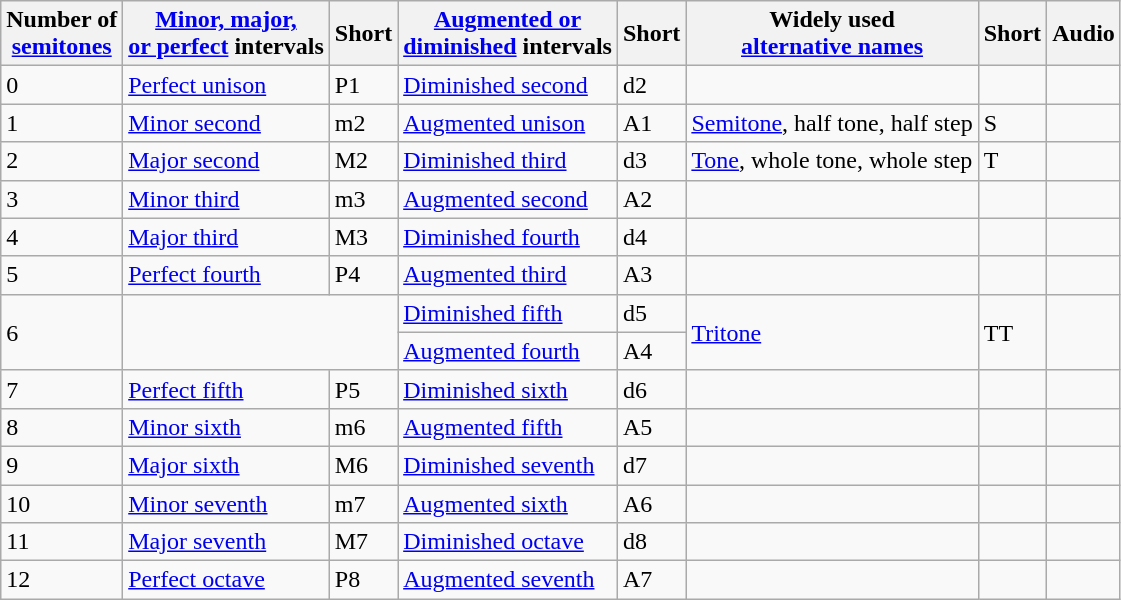<table class="wikitable">
<tr>
<th>Number of<br><a href='#'>semitones</a></th>
<th><a href='#'>Minor, major,<br>or perfect</a> intervals</th>
<th>Short</th>
<th><a href='#'>Augmented or<br>diminished</a> intervals</th>
<th>Short</th>
<th>Widely used<br><a href='#'>alternative names</a></th>
<th>Short</th>
<th>Audio</th>
</tr>
<tr>
<td>0</td>
<td><a href='#'>Perfect unison</a></td>
<td>P1</td>
<td><a href='#'>Diminished second</a></td>
<td>d2</td>
<td></td>
<td></td>
<td></td>
</tr>
<tr>
<td>1</td>
<td><a href='#'>Minor second</a></td>
<td>m2</td>
<td><a href='#'>Augmented unison</a></td>
<td>A1</td>
<td><a href='#'>Semitone</a>, half tone, half step</td>
<td>S</td>
<td></td>
</tr>
<tr>
<td>2</td>
<td><a href='#'>Major second</a></td>
<td>M2</td>
<td><a href='#'>Diminished third</a></td>
<td>d3</td>
<td><a href='#'>Tone</a>, whole tone, whole step</td>
<td>T</td>
<td></td>
</tr>
<tr>
<td>3</td>
<td><a href='#'>Minor third</a></td>
<td>m3</td>
<td><a href='#'>Augmented second</a></td>
<td>A2</td>
<td></td>
<td></td>
<td></td>
</tr>
<tr>
<td>4</td>
<td><a href='#'>Major third</a></td>
<td>M3</td>
<td><a href='#'>Diminished fourth</a></td>
<td>d4</td>
<td></td>
<td></td>
<td></td>
</tr>
<tr>
<td>5</td>
<td><a href='#'>Perfect fourth</a></td>
<td>P4</td>
<td><a href='#'>Augmented third</a></td>
<td>A3</td>
<td></td>
<td></td>
<td></td>
</tr>
<tr>
<td rowspan="2">6</td>
<td rowspan="2" colspan="2"></td>
<td><a href='#'>Diminished fifth</a></td>
<td>d5</td>
<td rowspan="2"><a href='#'>Tritone</a></td>
<td rowspan="2">TT</td>
<td rowspan="2"></td>
</tr>
<tr>
<td><a href='#'>Augmented fourth</a></td>
<td>A4</td>
</tr>
<tr>
<td>7</td>
<td><a href='#'>Perfect fifth</a></td>
<td>P5</td>
<td><a href='#'>Diminished sixth</a></td>
<td>d6</td>
<td></td>
<td></td>
<td></td>
</tr>
<tr>
<td>8</td>
<td><a href='#'>Minor sixth</a></td>
<td>m6</td>
<td><a href='#'>Augmented fifth</a></td>
<td>A5</td>
<td></td>
<td></td>
<td></td>
</tr>
<tr>
<td>9</td>
<td><a href='#'>Major sixth</a></td>
<td>M6</td>
<td><a href='#'>Diminished seventh</a></td>
<td>d7</td>
<td></td>
<td></td>
<td></td>
</tr>
<tr>
<td>10</td>
<td><a href='#'>Minor seventh</a></td>
<td>m7</td>
<td><a href='#'>Augmented sixth</a></td>
<td>A6</td>
<td></td>
<td></td>
<td></td>
</tr>
<tr>
<td>11</td>
<td><a href='#'>Major seventh</a></td>
<td>M7</td>
<td><a href='#'>Diminished octave</a></td>
<td>d8</td>
<td></td>
<td></td>
<td></td>
</tr>
<tr>
<td>12</td>
<td><a href='#'>Perfect octave</a></td>
<td>P8</td>
<td><a href='#'>Augmented seventh</a></td>
<td>A7</td>
<td></td>
<td></td>
<td></td>
</tr>
</table>
